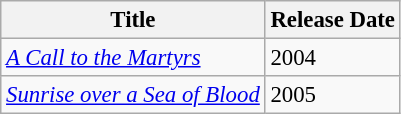<table class="wikitable" style="font-size: 95%;">
<tr>
<th>Title</th>
<th>Release Date</th>
</tr>
<tr>
<td><em><a href='#'>A Call to the Martyrs</a></em></td>
<td>2004</td>
</tr>
<tr>
<td><em><a href='#'>Sunrise over a Sea of Blood</a></em></td>
<td>2005</td>
</tr>
</table>
